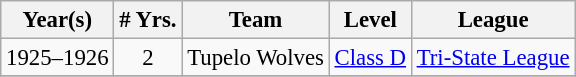<table class="wikitable" style="text-align:center; font-size: 95%;">
<tr>
<th>Year(s)</th>
<th># Yrs.</th>
<th>Team</th>
<th>Level</th>
<th>League</th>
</tr>
<tr>
<td>1925–1926</td>
<td>2</td>
<td>Tupelo Wolves</td>
<td><a href='#'>Class D</a></td>
<td><a href='#'>Tri-State League</a></td>
</tr>
<tr>
</tr>
</table>
